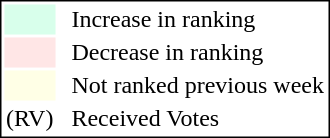<table style="border:1px solid black;">
<tr>
<td style="background:#D8FFEB; width:20px;"></td>
<td> </td>
<td>Increase in ranking</td>
</tr>
<tr>
<td style="background:#FFE6E6; width:20px;"></td>
<td> </td>
<td>Decrease in ranking</td>
</tr>
<tr>
<td style="background:#FFFFE6; width:20px;"></td>
<td> </td>
<td>Not ranked previous week</td>
</tr>
<tr>
<td>(RV)</td>
<td> </td>
<td>Received Votes</td>
</tr>
</table>
